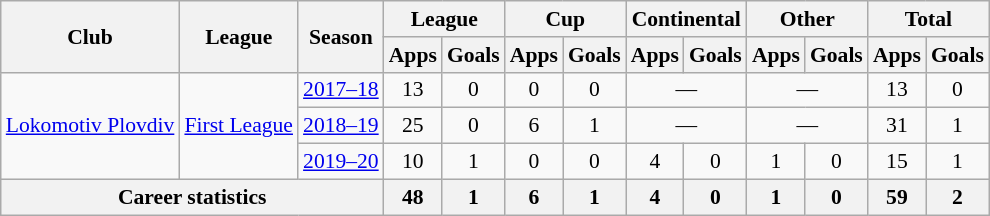<table class="wikitable" style="font-size:90%; text-align: center">
<tr>
<th rowspan=2>Club</th>
<th rowspan=2>League</th>
<th rowspan=2>Season</th>
<th colspan=2>League</th>
<th colspan=2>Cup</th>
<th colspan=2>Continental</th>
<th colspan=2>Other</th>
<th colspan=2>Total</th>
</tr>
<tr>
<th>Apps</th>
<th>Goals</th>
<th>Apps</th>
<th>Goals</th>
<th>Apps</th>
<th>Goals</th>
<th>Apps</th>
<th>Goals</th>
<th>Apps</th>
<th>Goals</th>
</tr>
<tr>
<td rowspan=3 valign="center"><a href='#'>Lokomotiv Plovdiv</a></td>
<td rowspan="3"><a href='#'>First League</a></td>
<td><a href='#'>2017–18</a></td>
<td>13</td>
<td>0</td>
<td>0</td>
<td>0</td>
<td colspan="2">—</td>
<td colspan="2">—</td>
<td>13</td>
<td>0</td>
</tr>
<tr>
<td><a href='#'>2018–19</a></td>
<td>25</td>
<td>0</td>
<td>6</td>
<td>1</td>
<td colspan="2">—</td>
<td colspan="2">—</td>
<td>31</td>
<td>1</td>
</tr>
<tr>
<td><a href='#'>2019–20</a></td>
<td>10</td>
<td>1</td>
<td>0</td>
<td>0</td>
<td>4</td>
<td>0</td>
<td>1</td>
<td>0</td>
<td>15</td>
<td>1</td>
</tr>
<tr>
<th colspan=3>Career statistics</th>
<th>48</th>
<th>1</th>
<th>6</th>
<th>1</th>
<th>4</th>
<th>0</th>
<th>1</th>
<th>0</th>
<th>59</th>
<th>2</th>
</tr>
</table>
